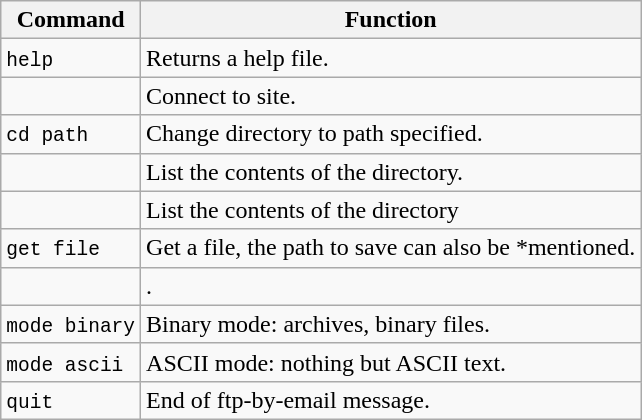<table class="wikitable">
<tr>
<th>Command</th>
<th>Function</th>
</tr>
<tr>
<td><code>help</code></td>
<td>Returns a help file.</td>
</tr>
<tr>
<td><code></code></td>
<td>Connect to site.</td>
</tr>
<tr>
<td><code>cd path</code></td>
<td>Change directory to path specified.</td>
</tr>
<tr>
<td><code></code></td>
<td>List the contents of the directory.</td>
</tr>
<tr>
<td><code></code></td>
<td>List the contents of the directory</td>
</tr>
<tr>
<td><code>get file</code></td>
<td>Get a file, the path to save can also be *mentioned.</td>
</tr>
<tr>
<td><code></code></td>
<td>.</td>
</tr>
<tr>
<td><code>mode binary</code></td>
<td>Binary mode: archives, binary files.</td>
</tr>
<tr>
<td><code>mode ascii</code></td>
<td>ASCII mode: nothing but ASCII text.</td>
</tr>
<tr>
<td><code>quit</code></td>
<td>End of ftp-by-email message.</td>
</tr>
</table>
